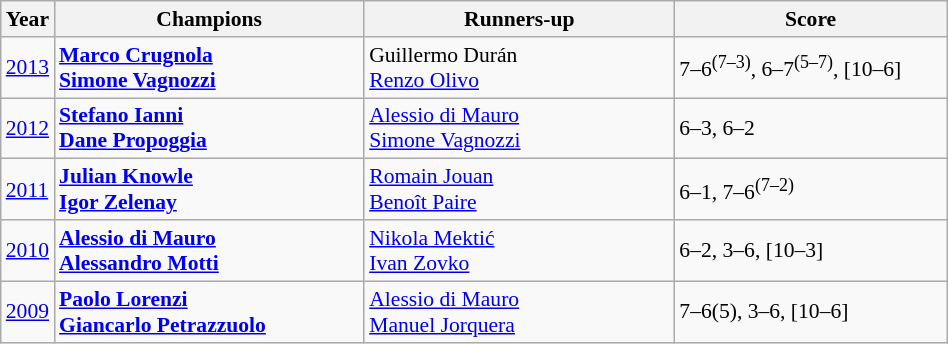<table class="wikitable" style="font-size:90%">
<tr>
<th>Year</th>
<th width="200">Champions</th>
<th width="200">Runners-up</th>
<th width="175">Score</th>
</tr>
<tr>
<td><a href='#'>2013</a></td>
<td> <strong><a href='#'>Marco Crugnola</a></strong><br> <strong><a href='#'>Simone Vagnozzi</a></strong></td>
<td> Guillermo Durán<br> <a href='#'>Renzo Olivo</a></td>
<td>7–6<sup>(7–3)</sup>, 6–7<sup>(5–7)</sup>, [10–6]</td>
</tr>
<tr>
<td><a href='#'>2012</a></td>
<td> <strong><a href='#'>Stefano Ianni</a></strong><br> <strong><a href='#'>Dane Propoggia</a></strong></td>
<td> <a href='#'>Alessio di Mauro</a><br> <a href='#'>Simone Vagnozzi</a></td>
<td>6–3, 6–2</td>
</tr>
<tr>
<td><a href='#'>2011</a></td>
<td> <strong><a href='#'>Julian Knowle</a></strong><br> <strong><a href='#'>Igor Zelenay</a></strong></td>
<td> <a href='#'>Romain Jouan</a><br> <a href='#'>Benoît Paire</a></td>
<td>6–1, 7–6<sup>(7–2)</sup></td>
</tr>
<tr>
<td><a href='#'>2010</a></td>
<td> <strong><a href='#'>Alessio di Mauro</a></strong><br> <strong><a href='#'>Alessandro Motti</a></strong></td>
<td> <a href='#'>Nikola Mektić</a><br> <a href='#'>Ivan Zovko</a></td>
<td>6–2, 3–6, [10–3]</td>
</tr>
<tr>
<td><a href='#'>2009</a></td>
<td> <strong><a href='#'>Paolo Lorenzi</a></strong><br> <strong><a href='#'>Giancarlo Petrazzuolo</a></strong></td>
<td> <a href='#'>Alessio di Mauro</a><br> <a href='#'>Manuel Jorquera</a></td>
<td>7–6(5), 3–6, [10–6]</td>
</tr>
</table>
